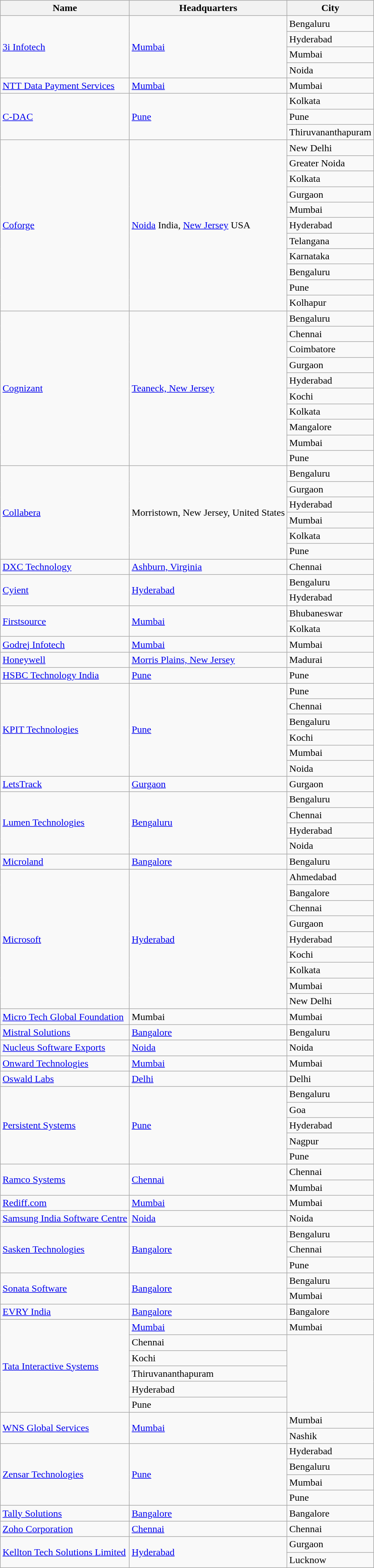<table class="wikitable sortable">
<tr>
<th>Name</th>
<th>Headquarters</th>
<th>City</th>
</tr>
<tr>
<td rowspan="4"><a href='#'>3i Infotech</a></td>
<td rowspan="4"><a href='#'>Mumbai</a></td>
<td>Bengaluru</td>
</tr>
<tr>
<td>Hyderabad</td>
</tr>
<tr>
<td>Mumbai</td>
</tr>
<tr>
<td>Noida</td>
</tr>
<tr>
<td><a href='#'>NTT Data Payment Services</a></td>
<td><a href='#'>Mumbai</a></td>
<td>Mumbai</td>
</tr>
<tr>
<td rowspan="3"><a href='#'>C-DAC</a></td>
<td rowspan="3"><a href='#'>Pune</a></td>
<td>Kolkata</td>
</tr>
<tr>
<td>Pune</td>
</tr>
<tr>
<td>Thiruvananthapuram</td>
</tr>
<tr>
<td rowspan="11"><a href='#'>Coforge</a></td>
<td rowspan="11"><a href='#'>Noida</a> India, <a href='#'>New Jersey</a> USA</td>
<td>New Delhi</td>
</tr>
<tr>
<td>Greater Noida</td>
</tr>
<tr>
<td>Kolkata</td>
</tr>
<tr>
<td>Gurgaon</td>
</tr>
<tr>
<td>Mumbai</td>
</tr>
<tr>
<td>Hyderabad</td>
</tr>
<tr>
<td>Telangana</td>
</tr>
<tr>
<td>Karnataka</td>
</tr>
<tr>
<td>Bengaluru</td>
</tr>
<tr>
<td>Pune</td>
</tr>
<tr>
<td>Kolhapur</td>
</tr>
<tr>
<td rowspan="10"><a href='#'>Cognizant</a></td>
<td rowspan="10"><a href='#'>Teaneck, New Jersey</a></td>
<td>Bengaluru</td>
</tr>
<tr>
<td>Chennai</td>
</tr>
<tr>
<td>Coimbatore</td>
</tr>
<tr>
<td>Gurgaon</td>
</tr>
<tr>
<td>Hyderabad</td>
</tr>
<tr>
<td>Kochi</td>
</tr>
<tr>
<td>Kolkata</td>
</tr>
<tr>
<td>Mangalore</td>
</tr>
<tr>
<td>Mumbai</td>
</tr>
<tr>
<td>Pune</td>
</tr>
<tr>
<td rowspan="6"><a href='#'>Collabera</a></td>
<td rowspan="6">Morristown, New Jersey, United States</td>
<td>Bengaluru</td>
</tr>
<tr>
<td>Gurgaon</td>
</tr>
<tr>
<td>Hyderabad</td>
</tr>
<tr>
<td>Mumbai</td>
</tr>
<tr>
<td>Kolkata</td>
</tr>
<tr>
<td>Pune</td>
</tr>
<tr>
<td><a href='#'>DXC Technology</a></td>
<td><a href='#'>Ashburn, Virginia</a></td>
<td>Chennai</td>
</tr>
<tr>
<td rowspan="2"><a href='#'>Cyient</a></td>
<td rowspan="2"><a href='#'>Hyderabad</a></td>
<td>Bengaluru</td>
</tr>
<tr>
<td>Hyderabad</td>
</tr>
<tr>
<td rowspan="2"><a href='#'>Firstsource</a></td>
<td rowspan="2"><a href='#'>Mumbai</a></td>
<td>Bhubaneswar</td>
</tr>
<tr>
<td>Kolkata</td>
</tr>
<tr>
<td><a href='#'>Godrej Infotech</a></td>
<td><a href='#'>Mumbai</a></td>
<td>Mumbai</td>
</tr>
<tr>
<td><a href='#'>Honeywell</a></td>
<td><a href='#'>Morris Plains, New Jersey</a></td>
<td>Madurai</td>
</tr>
<tr>
<td><a href='#'>HSBC Technology India</a></td>
<td><a href='#'>Pune</a></td>
<td>Pune</td>
</tr>
<tr>
<td rowspan="6"><a href='#'>KPIT Technologies</a></td>
<td rowspan="6"><a href='#'>Pune</a></td>
<td>Pune</td>
</tr>
<tr>
<td>Chennai</td>
</tr>
<tr>
<td>Bengaluru</td>
</tr>
<tr>
<td>Kochi</td>
</tr>
<tr>
<td>Mumbai</td>
</tr>
<tr>
<td>Noida</td>
</tr>
<tr>
<td><a href='#'>LetsTrack</a></td>
<td><a href='#'>Gurgaon</a></td>
<td>Gurgaon</td>
</tr>
<tr>
<td rowspan="4"><a href='#'>Lumen Technologies</a></td>
<td rowspan="4"><a href='#'>Bengaluru</a></td>
<td>Bengaluru</td>
</tr>
<tr>
<td>Chennai</td>
</tr>
<tr>
<td>Hyderabad</td>
</tr>
<tr>
<td>Noida</td>
</tr>
<tr>
<td><a href='#'>Microland</a></td>
<td><a href='#'>Bangalore</a></td>
<td>Bengaluru</td>
</tr>
<tr>
<td rowspan="9"><a href='#'>Microsoft</a></td>
<td rowspan="9"><a href='#'>Hyderabad</a></td>
<td>Ahmedabad</td>
</tr>
<tr>
<td>Bangalore</td>
</tr>
<tr>
<td>Chennai</td>
</tr>
<tr>
<td>Gurgaon</td>
</tr>
<tr>
<td>Hyderabad</td>
</tr>
<tr>
<td>Kochi</td>
</tr>
<tr>
<td>Kolkata</td>
</tr>
<tr>
<td>Mumbai</td>
</tr>
<tr>
<td>New Delhi</td>
</tr>
<tr>
<td><a href='#'>Micro Tech Global Foundation</a></td>
<td>Mumbai</td>
<td>Mumbai</td>
</tr>
<tr>
<td><a href='#'>Mistral Solutions</a></td>
<td><a href='#'>Bangalore</a></td>
<td>Bengaluru</td>
</tr>
<tr>
<td><a href='#'>Nucleus Software Exports</a></td>
<td><a href='#'>Noida</a></td>
<td>Noida</td>
</tr>
<tr>
<td><a href='#'>Onward Technologies</a></td>
<td><a href='#'>Mumbai</a></td>
<td>Mumbai</td>
</tr>
<tr>
<td><a href='#'>Oswald Labs</a></td>
<td><a href='#'>Delhi</a></td>
<td>Delhi</td>
</tr>
<tr>
<td rowspan="5"><a href='#'>Persistent Systems</a></td>
<td rowspan="5"><a href='#'>Pune</a></td>
<td>Bengaluru</td>
</tr>
<tr>
<td>Goa</td>
</tr>
<tr>
<td>Hyderabad</td>
</tr>
<tr>
<td>Nagpur</td>
</tr>
<tr>
<td>Pune</td>
</tr>
<tr>
<td rowspan="2"><a href='#'>Ramco Systems</a></td>
<td rowspan="2"><a href='#'>Chennai</a></td>
<td>Chennai</td>
</tr>
<tr>
<td>Mumbai</td>
</tr>
<tr>
<td><a href='#'>Rediff.com</a></td>
<td><a href='#'>Mumbai</a></td>
<td>Mumbai</td>
</tr>
<tr>
<td><a href='#'>Samsung India Software Centre</a></td>
<td><a href='#'>Noida</a></td>
<td>Noida</td>
</tr>
<tr>
<td rowspan="3"><a href='#'>Sasken Technologies</a></td>
<td rowspan="3"><a href='#'>Bangalore</a></td>
<td>Bengaluru</td>
</tr>
<tr>
<td>Chennai</td>
</tr>
<tr>
<td>Pune</td>
</tr>
<tr>
<td rowspan="2"><a href='#'>Sonata Software</a></td>
<td rowspan="2"><a href='#'>Bangalore</a></td>
<td>Bengaluru</td>
</tr>
<tr>
<td>Mumbai</td>
</tr>
<tr>
<td><a href='#'>EVRY India</a></td>
<td><a href='#'>Bangalore</a></td>
<td>Bangalore</td>
</tr>
<tr>
<td rowspan="6"><a href='#'>Tata Interactive Systems</a></td>
<td rowspan"6"><a href='#'>Mumbai</a></td>
<td>Mumbai</td>
</tr>
<tr>
<td>Chennai</td>
</tr>
<tr>
<td>Kochi</td>
</tr>
<tr>
<td>Thiruvananthapuram</td>
</tr>
<tr>
<td>Hyderabad</td>
</tr>
<tr>
<td>Pune</td>
</tr>
<tr>
<td rowspan="2"><a href='#'>WNS Global Services</a></td>
<td rowspan="2"><a href='#'>Mumbai</a></td>
<td>Mumbai</td>
</tr>
<tr>
<td>Nashik</td>
</tr>
<tr>
<td rowspan="4"><a href='#'>Zensar Technologies</a></td>
<td rowspan="4"><a href='#'>Pune</a></td>
<td>Hyderabad</td>
</tr>
<tr>
<td>Bengaluru</td>
</tr>
<tr>
<td>Mumbai</td>
</tr>
<tr>
<td>Pune</td>
</tr>
<tr>
<td><a href='#'>Tally Solutions</a></td>
<td><a href='#'>Bangalore</a></td>
<td>Bangalore</td>
</tr>
<tr>
<td><a href='#'>Zoho Corporation</a></td>
<td><a href='#'>Chennai</a></td>
<td>Chennai</td>
</tr>
<tr>
<td rowspan="2"><a href='#'>Kellton Tech Solutions Limited</a></td>
<td rowspan="2"><a href='#'>Hyderabad</a></td>
<td>Gurgaon</td>
</tr>
<tr>
<td>Lucknow</td>
</tr>
</table>
